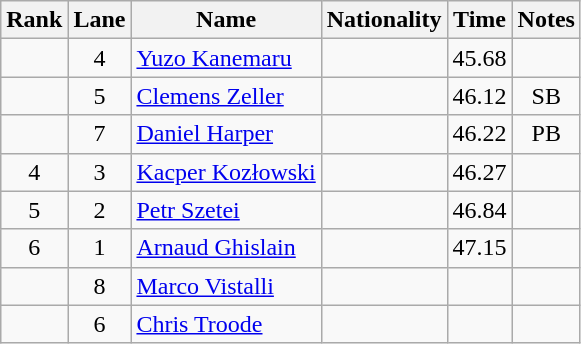<table class="wikitable sortable" style="text-align:center">
<tr>
<th>Rank</th>
<th>Lane</th>
<th>Name</th>
<th>Nationality</th>
<th>Time</th>
<th>Notes</th>
</tr>
<tr>
<td></td>
<td>4</td>
<td align=left><a href='#'>Yuzo Kanemaru</a></td>
<td align=left></td>
<td>45.68</td>
<td></td>
</tr>
<tr>
<td></td>
<td>5</td>
<td align=left><a href='#'>Clemens Zeller</a></td>
<td align=left></td>
<td>46.12</td>
<td>SB</td>
</tr>
<tr>
<td></td>
<td>7</td>
<td align=left><a href='#'>Daniel Harper</a></td>
<td align=left></td>
<td>46.22</td>
<td>PB</td>
</tr>
<tr>
<td>4</td>
<td>3</td>
<td align=left><a href='#'>Kacper Kozłowski</a></td>
<td align=left></td>
<td>46.27</td>
<td></td>
</tr>
<tr>
<td>5</td>
<td>2</td>
<td align=left><a href='#'>Petr Szetei</a></td>
<td align=left></td>
<td>46.84</td>
<td></td>
</tr>
<tr>
<td>6</td>
<td>1</td>
<td align=left><a href='#'>Arnaud Ghislain</a></td>
<td align=left></td>
<td>47.15</td>
<td></td>
</tr>
<tr>
<td></td>
<td>8</td>
<td align=left><a href='#'>Marco Vistalli</a></td>
<td align=left></td>
<td></td>
<td></td>
</tr>
<tr>
<td></td>
<td>6</td>
<td align=left><a href='#'>Chris Troode</a></td>
<td align=left></td>
<td></td>
<td></td>
</tr>
</table>
